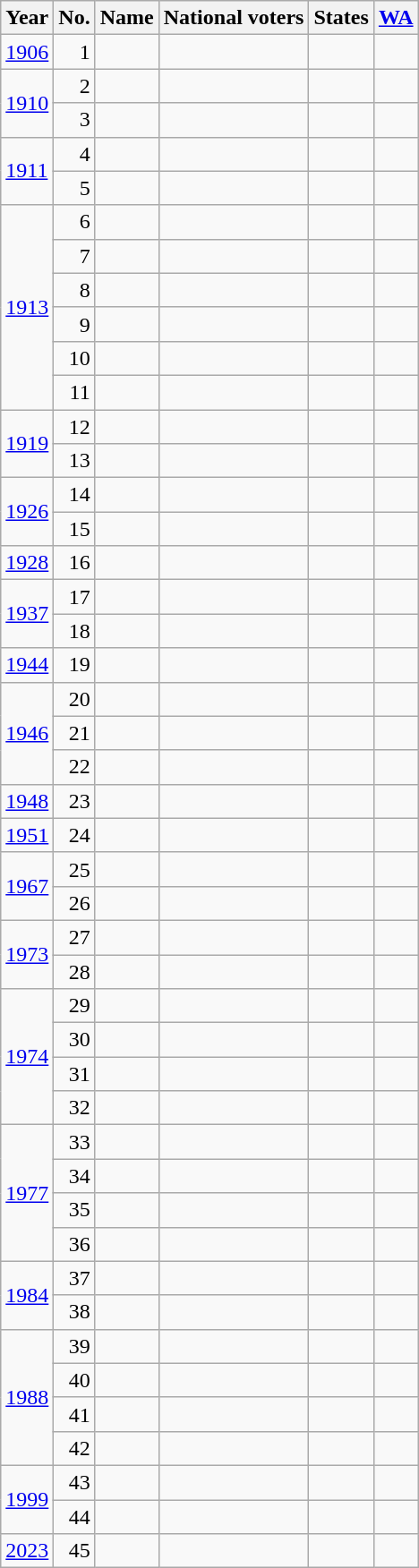<table class="wikitable sortable">
<tr>
<th align="left">Year</th>
<th align="right">No.</th>
<th align="left">Name</th>
<th>National voters</th>
<th>States</th>
<th align="center"><a href='#'>WA</a></th>
</tr>
<tr>
<td><a href='#'>1906</a></td>
<td align="right">1</td>
<td></td>
<td></td>
<td></td>
<td></td>
</tr>
<tr>
<td rowspan="2"><a href='#'>1910</a></td>
<td align="right">2</td>
<td></td>
<td></td>
<td></td>
<td></td>
</tr>
<tr>
<td align="right">3</td>
<td></td>
<td></td>
<td></td>
<td></td>
</tr>
<tr>
<td rowspan="2"><a href='#'>1911</a></td>
<td align="right">4</td>
<td></td>
<td></td>
<td></td>
<td></td>
</tr>
<tr>
<td align="right">5</td>
<td></td>
<td></td>
<td></td>
<td></td>
</tr>
<tr>
<td rowspan="6"><a href='#'>1913</a></td>
<td align="right">6</td>
<td></td>
<td></td>
<td></td>
<td></td>
</tr>
<tr>
<td align="right">7</td>
<td></td>
<td></td>
<td></td>
<td></td>
</tr>
<tr>
<td align="right">8</td>
<td></td>
<td></td>
<td></td>
<td></td>
</tr>
<tr>
<td align="right">9</td>
<td></td>
<td></td>
<td></td>
<td></td>
</tr>
<tr>
<td align="right">10</td>
<td></td>
<td></td>
<td></td>
<td></td>
</tr>
<tr>
<td align="right">11</td>
<td></td>
<td></td>
<td></td>
<td></td>
</tr>
<tr>
<td rowspan="2"><a href='#'>1919</a></td>
<td align="right">12</td>
<td></td>
<td></td>
<td></td>
<td></td>
</tr>
<tr>
<td align="right">13</td>
<td></td>
<td></td>
<td></td>
<td></td>
</tr>
<tr>
<td rowspan="2"><a href='#'>1926</a></td>
<td align="right">14</td>
<td></td>
<td></td>
<td></td>
<td></td>
</tr>
<tr>
<td align="right">15</td>
<td></td>
<td></td>
<td></td>
<td></td>
</tr>
<tr>
<td><a href='#'>1928</a></td>
<td align="right">16</td>
<td></td>
<td></td>
<td></td>
<td></td>
</tr>
<tr>
<td rowspan="2"><a href='#'>1937</a></td>
<td align="right">17</td>
<td></td>
<td></td>
<td></td>
<td></td>
</tr>
<tr>
<td align="right">18</td>
<td></td>
<td></td>
<td></td>
<td></td>
</tr>
<tr>
<td><a href='#'>1944</a></td>
<td align="right">19</td>
<td></td>
<td></td>
<td></td>
<td></td>
</tr>
<tr>
<td rowspan="3"><a href='#'>1946</a></td>
<td align="right">20</td>
<td></td>
<td></td>
<td></td>
<td></td>
</tr>
<tr>
<td align="right">21</td>
<td></td>
<td></td>
<td></td>
<td></td>
</tr>
<tr>
<td align="right">22</td>
<td></td>
<td></td>
<td></td>
<td></td>
</tr>
<tr>
<td><a href='#'>1948</a></td>
<td align="right">23</td>
<td></td>
<td></td>
<td></td>
<td></td>
</tr>
<tr>
<td><a href='#'>1951</a></td>
<td align="right">24</td>
<td></td>
<td></td>
<td></td>
<td></td>
</tr>
<tr>
<td rowspan="2"><a href='#'>1967</a></td>
<td align="right">25</td>
<td></td>
<td></td>
<td></td>
<td></td>
</tr>
<tr>
<td align="right">26</td>
<td></td>
<td></td>
<td></td>
<td></td>
</tr>
<tr>
<td rowspan="2"><a href='#'>1973</a></td>
<td align="right">27</td>
<td></td>
<td></td>
<td></td>
<td></td>
</tr>
<tr>
<td align="right">28</td>
<td></td>
<td></td>
<td></td>
<td></td>
</tr>
<tr>
<td rowspan="4"><a href='#'>1974</a></td>
<td align="right">29</td>
<td></td>
<td></td>
<td></td>
<td></td>
</tr>
<tr>
<td align="right">30</td>
<td></td>
<td></td>
<td></td>
<td></td>
</tr>
<tr>
<td align="right">31</td>
<td></td>
<td></td>
<td></td>
<td></td>
</tr>
<tr>
<td align="right">32</td>
<td></td>
<td></td>
<td></td>
<td></td>
</tr>
<tr>
<td rowspan="4"><a href='#'>1977</a></td>
<td align="right">33</td>
<td></td>
<td></td>
<td></td>
<td></td>
</tr>
<tr>
<td align="right">34</td>
<td></td>
<td></td>
<td></td>
<td></td>
</tr>
<tr>
<td align="right">35</td>
<td></td>
<td></td>
<td></td>
<td></td>
</tr>
<tr>
<td align="right">36</td>
<td></td>
<td></td>
<td></td>
<td></td>
</tr>
<tr>
<td rowspan="2"><a href='#'>1984</a></td>
<td align="right">37</td>
<td></td>
<td></td>
<td></td>
<td></td>
</tr>
<tr>
<td align="right">38</td>
<td></td>
<td></td>
<td></td>
<td></td>
</tr>
<tr>
<td rowspan="4"><a href='#'>1988</a></td>
<td align="right">39</td>
<td></td>
<td></td>
<td></td>
<td></td>
</tr>
<tr>
<td align="right">40</td>
<td></td>
<td></td>
<td></td>
<td></td>
</tr>
<tr>
<td align="right">41</td>
<td></td>
<td></td>
<td></td>
<td></td>
</tr>
<tr>
<td align="right">42</td>
<td></td>
<td></td>
<td></td>
<td></td>
</tr>
<tr>
<td rowspan="2"><a href='#'>1999</a></td>
<td align="right">43</td>
<td></td>
<td></td>
<td></td>
<td></td>
</tr>
<tr>
<td align="right">44</td>
<td></td>
<td></td>
<td></td>
<td></td>
</tr>
<tr>
<td><a href='#'>2023</a></td>
<td align="right">45</td>
<td></td>
<td></td>
<td></td>
<td></td>
</tr>
</table>
